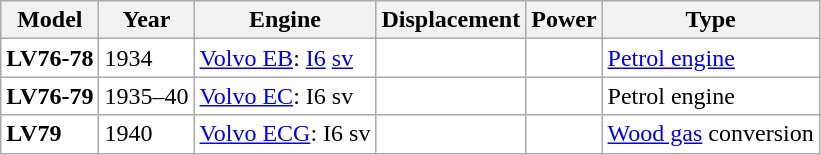<table class="wikitable">
<tr>
<th>Model</th>
<th>Year</th>
<th>Engine</th>
<th>Displacement</th>
<th>Power</th>
<th>Type</th>
</tr>
<tr style="background:#ffffff;">
<td><strong>LV76-78</strong></td>
<td>1934</td>
<td><a href='#'>Volvo EB</a>: <a href='#'>I6</a> <a href='#'>sv</a></td>
<td></td>
<td></td>
<td><a href='#'>Petrol engine</a></td>
</tr>
<tr style="background:#ffffff;">
<td><strong>LV76-79</strong></td>
<td>1935–40</td>
<td><a href='#'>Volvo EC</a>: I6 sv</td>
<td></td>
<td></td>
<td>Petrol engine</td>
</tr>
<tr style="background:#ffffff;">
<td><strong>LV79</strong></td>
<td>1940</td>
<td><a href='#'>Volvo ECG</a>: I6 sv</td>
<td></td>
<td></td>
<td><a href='#'>Wood gas</a> conversion</td>
</tr>
</table>
